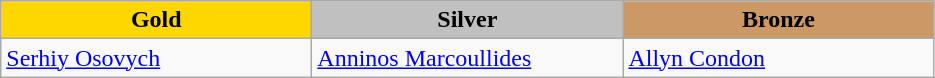<table class="wikitable" style="text-align:left">
<tr align="center">
<td width=200 bgcolor=gold><strong>Gold</strong></td>
<td width=200 bgcolor=silver><strong>Silver</strong></td>
<td width=200 bgcolor=CC9966><strong>Bronze</strong></td>
</tr>
<tr>
<td><a href='#'>Serhiy Osovych</a><br><em></em></td>
<td><a href='#'>Anninos Marcoullides</a><br><em></em></td>
<td><a href='#'>Allyn Condon</a><br><em></em></td>
</tr>
</table>
